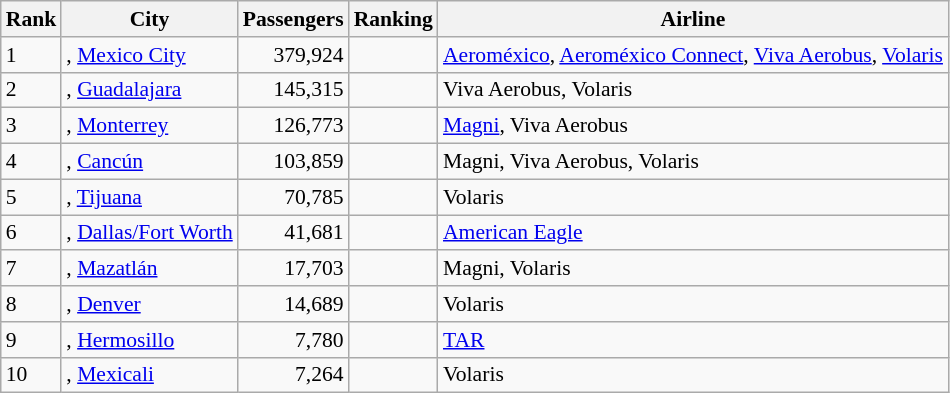<table class="wikitable" style="font-size: 90%" width= align=>
<tr>
<th>Rank</th>
<th>City</th>
<th>Passengers</th>
<th>Ranking</th>
<th>Airline</th>
</tr>
<tr>
<td>1</td>
<td>, <a href='#'>Mexico City</a></td>
<td align="right">379,924</td>
<td align="center"></td>
<td><a href='#'>Aeroméxico</a>, <a href='#'>Aeroméxico Connect</a>, <a href='#'>Viva Aerobus</a>, <a href='#'>Volaris</a></td>
</tr>
<tr>
<td>2</td>
<td>, <a href='#'>Guadalajara</a></td>
<td align="right">145,315</td>
<td align="center"></td>
<td>Viva Aerobus, Volaris</td>
</tr>
<tr>
<td>3</td>
<td>, <a href='#'>Monterrey</a></td>
<td align="right">126,773</td>
<td align="center"></td>
<td><a href='#'>Magni</a>, Viva Aerobus</td>
</tr>
<tr>
<td>4</td>
<td>, <a href='#'>Cancún</a></td>
<td align="right">103,859</td>
<td align="center"></td>
<td>Magni, Viva Aerobus, Volaris</td>
</tr>
<tr>
<td>5</td>
<td>, <a href='#'>Tijuana</a></td>
<td align="right">70,785</td>
<td align="center"></td>
<td>Volaris</td>
</tr>
<tr>
<td>6</td>
<td>, <a href='#'>Dallas/Fort Worth</a></td>
<td align="right">41,681</td>
<td align="center"></td>
<td><a href='#'>American Eagle</a></td>
</tr>
<tr>
<td>7</td>
<td>, <a href='#'>Mazatlán</a></td>
<td align="right">17,703</td>
<td align="center"></td>
<td>Magni, Volaris</td>
</tr>
<tr>
<td>8</td>
<td>, <a href='#'>Denver</a></td>
<td align="right">14,689</td>
<td align="center"></td>
<td>Volaris</td>
</tr>
<tr>
<td>9</td>
<td>, <a href='#'>Hermosillo</a></td>
<td align="right">7,780</td>
<td align="center"></td>
<td><a href='#'>TAR</a></td>
</tr>
<tr>
<td>10</td>
<td>, <a href='#'>Mexicali</a></td>
<td align="right">7,264</td>
<td align="center"></td>
<td>Volaris</td>
</tr>
</table>
